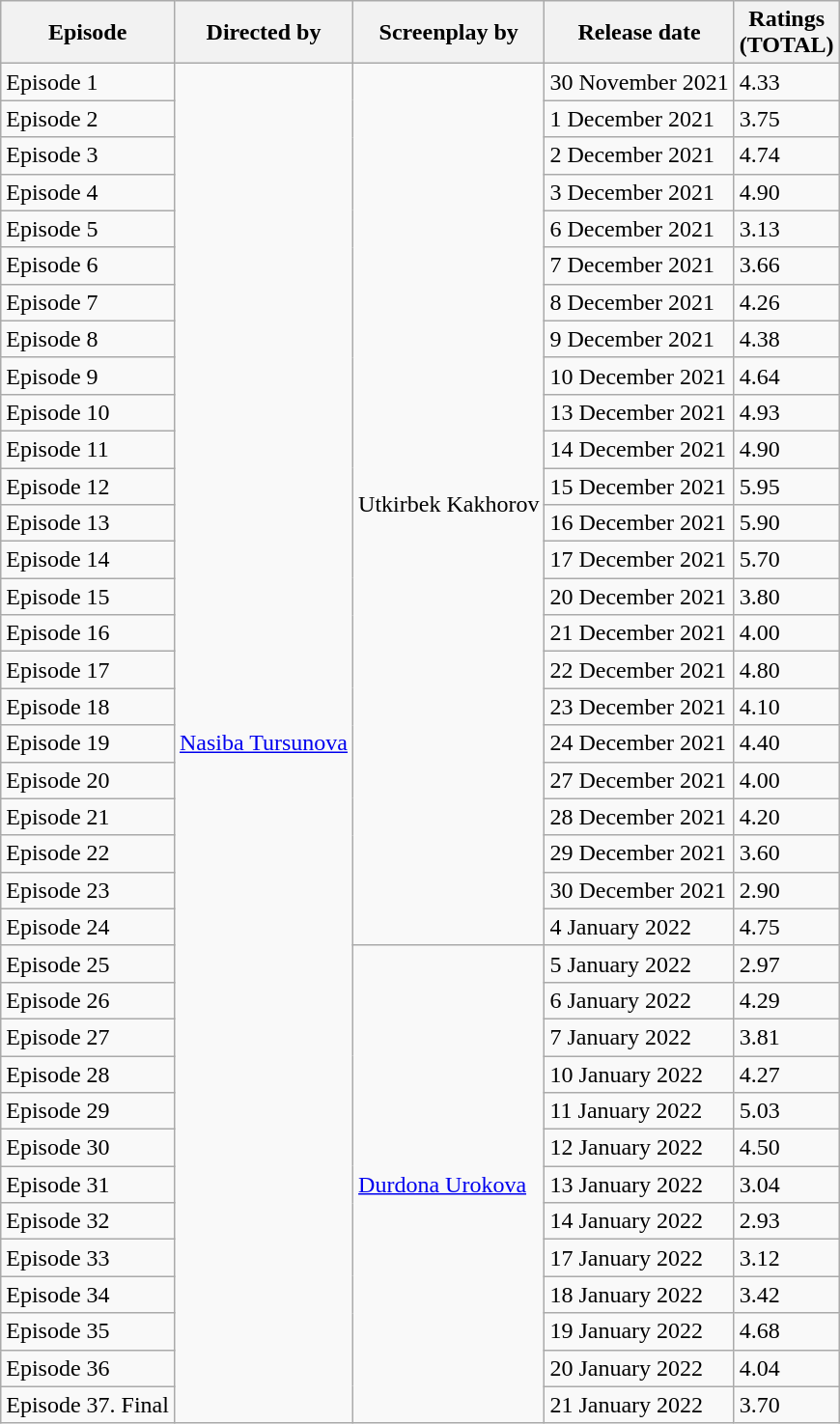<table class="wikitable">
<tr>
<th>Episode</th>
<th>Directed by</th>
<th>Screenplay by</th>
<th>Release date</th>
<th>Ratings<br>(TOTAL)</th>
</tr>
<tr>
<td>Episode 1</td>
<td rowspan="37"><a href='#'>Nasiba Tursunova</a></td>
<td rowspan="24">Utkirbek Kakhorov</td>
<td>30 November 2021</td>
<td>4.33</td>
</tr>
<tr>
<td>Episode 2</td>
<td>1 December 2021</td>
<td>3.75</td>
</tr>
<tr>
<td>Episode 3</td>
<td>2 December 2021</td>
<td>4.74</td>
</tr>
<tr>
<td>Episode 4</td>
<td>3 December 2021</td>
<td>4.90</td>
</tr>
<tr>
<td>Episode 5</td>
<td>6 December 2021</td>
<td>3.13</td>
</tr>
<tr>
<td>Episode 6</td>
<td>7 December 2021</td>
<td>3.66</td>
</tr>
<tr>
<td>Episode 7</td>
<td>8 December 2021</td>
<td>4.26</td>
</tr>
<tr>
<td>Episode 8</td>
<td>9 December 2021</td>
<td>4.38</td>
</tr>
<tr>
<td>Episode 9</td>
<td>10 December 2021</td>
<td>4.64</td>
</tr>
<tr>
<td>Episode 10</td>
<td>13 December 2021</td>
<td>4.93</td>
</tr>
<tr>
<td>Episode 11</td>
<td>14 December  2021</td>
<td>4.90</td>
</tr>
<tr>
<td>Episode 12</td>
<td>15 December 2021</td>
<td>5.95</td>
</tr>
<tr>
<td>Episode 13</td>
<td>16 December 2021</td>
<td>5.90</td>
</tr>
<tr>
<td>Episode 14</td>
<td>17 December 2021</td>
<td>5.70</td>
</tr>
<tr>
<td>Episode 15</td>
<td>20 December 2021</td>
<td>3.80</td>
</tr>
<tr>
<td>Episode 16</td>
<td>21 December 2021</td>
<td>4.00</td>
</tr>
<tr>
<td>Episode 17</td>
<td>22 December 2021</td>
<td>4.80</td>
</tr>
<tr>
<td>Episode 18</td>
<td>23 December 2021</td>
<td>4.10</td>
</tr>
<tr>
<td>Episode 19</td>
<td>24 December 2021</td>
<td>4.40</td>
</tr>
<tr>
<td>Episode 20</td>
<td>27 December 2021</td>
<td>4.00</td>
</tr>
<tr>
<td>Episode 21</td>
<td>28 December 2021</td>
<td>4.20</td>
</tr>
<tr>
<td>Episode 22</td>
<td>29 December 2021</td>
<td>3.60</td>
</tr>
<tr>
<td>Episode 23</td>
<td>30 December 2021</td>
<td>2.90</td>
</tr>
<tr>
<td>Episode 24</td>
<td>4 January 2022</td>
<td>4.75</td>
</tr>
<tr>
<td>Episode 25</td>
<td rowspan="13"><a href='#'>Durdona Urokova</a></td>
<td>5 January 2022</td>
<td>2.97</td>
</tr>
<tr>
<td>Episode 26</td>
<td>6 January 2022</td>
<td>4.29</td>
</tr>
<tr>
<td>Episode 27</td>
<td>7 January 2022</td>
<td>3.81</td>
</tr>
<tr>
<td>Episode 28</td>
<td>10 January 2022</td>
<td>4.27</td>
</tr>
<tr>
<td>Episode 29</td>
<td>11 January 2022</td>
<td>5.03</td>
</tr>
<tr>
<td>Episode 30</td>
<td>12 January 2022</td>
<td>4.50</td>
</tr>
<tr>
<td>Episode 31</td>
<td>13 January 2022</td>
<td>3.04</td>
</tr>
<tr>
<td>Episode 32</td>
<td>14 January 2022</td>
<td>2.93</td>
</tr>
<tr>
<td>Episode 33</td>
<td>17 January 2022</td>
<td>3.12</td>
</tr>
<tr>
<td>Episode 34</td>
<td>18 January 2022</td>
<td>3.42</td>
</tr>
<tr>
<td>Episode 35</td>
<td>19 January 2022</td>
<td>4.68</td>
</tr>
<tr>
<td>Episode 36</td>
<td>20 January 2022</td>
<td>4.04</td>
</tr>
<tr>
<td>Episode 37. Final</td>
<td>21 January 2022</td>
<td>3.70</td>
</tr>
</table>
